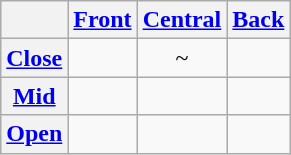<table class="wikitable" style=text-align:center>
<tr>
<th></th>
<th><a href='#'>Front</a></th>
<th><a href='#'>Central</a></th>
<th><a href='#'>Back</a></th>
</tr>
<tr>
<th><a href='#'>Close</a></th>
<td></td>
<td>~</td>
<td></td>
</tr>
<tr>
<th><a href='#'>Mid</a></th>
<td></td>
<td></td>
<td></td>
</tr>
<tr>
<th><a href='#'>Open</a></th>
<td></td>
<td></td>
<td></td>
</tr>
</table>
